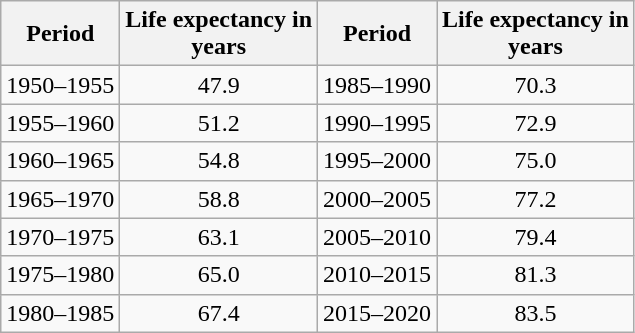<table class="wikitable" style="text-align:center">
<tr>
<th>Period</th>
<th>Life expectancy in<br>years</th>
<th>Period</th>
<th>Life expectancy in<br>years</th>
</tr>
<tr>
<td>1950–1955</td>
<td>47.9</td>
<td>1985–1990</td>
<td>70.3</td>
</tr>
<tr>
<td>1955–1960</td>
<td>51.2</td>
<td>1990–1995</td>
<td>72.9</td>
</tr>
<tr>
<td>1960–1965</td>
<td>54.8</td>
<td>1995–2000</td>
<td>75.0</td>
</tr>
<tr>
<td>1965–1970</td>
<td>58.8</td>
<td>2000–2005</td>
<td>77.2</td>
</tr>
<tr>
<td>1970–1975</td>
<td>63.1</td>
<td>2005–2010</td>
<td>79.4</td>
</tr>
<tr>
<td>1975–1980</td>
<td>65.0</td>
<td>2010–2015</td>
<td>81.3</td>
</tr>
<tr>
<td>1980–1985</td>
<td>67.4</td>
<td>2015–2020</td>
<td>83.5</td>
</tr>
</table>
